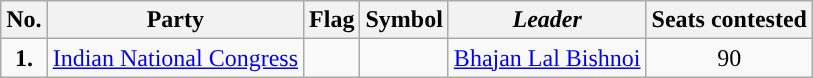<table class="wikitable">
<tr>
<th>No.</th>
<th>Party</th>
<th><strong>Flag</strong></th>
<th>Symbol</th>
<th><em>Leader</em></th>
<th>Seats contested</th>
</tr>
<tr>
<td ! style="text-align:center; background:"><strong>1.</strong></td>
<td style="text-align:center"><a href='#'>Indian National Congress</a></td>
<td></td>
<td></td>
<td style="text-align:center"><a href='#'>Bhajan Lal Bishnoi</a></td>
<td style="text-align:center">90</td>
</tr>
</table>
